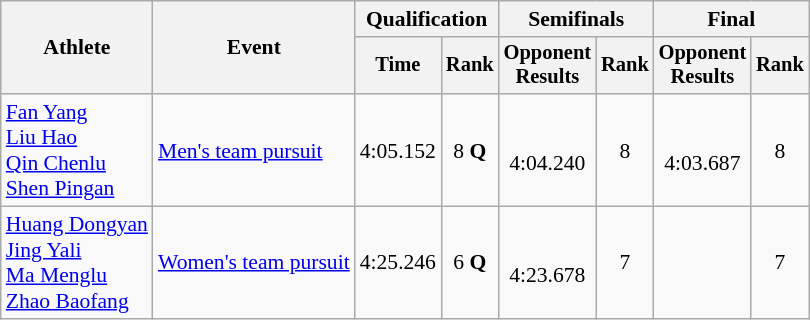<table class="wikitable" style="font-size:90%">
<tr>
<th rowspan=2>Athlete</th>
<th rowspan=2>Event</th>
<th colspan=2>Qualification</th>
<th colspan=2>Semifinals</th>
<th colspan=2>Final</th>
</tr>
<tr style="font-size:95%">
<th>Time</th>
<th>Rank</th>
<th>Opponent<br>Results</th>
<th>Rank</th>
<th>Opponent<br>Results</th>
<th>Rank</th>
</tr>
<tr align=center>
<td align=left><a href='#'>Fan Yang</a><br><a href='#'>Liu Hao</a><br><a href='#'>Qin Chenlu</a><br><a href='#'>Shen Pingan</a></td>
<td align=left><a href='#'>Men's team pursuit</a></td>
<td>4:05.152</td>
<td>8 <strong>Q</strong></td>
<td><br>4:04.240</td>
<td>8</td>
<td><br>4:03.687</td>
<td>8</td>
</tr>
<tr align=center>
<td align=left><a href='#'>Huang Dongyan</a><br><a href='#'>Jing Yali</a><br><a href='#'>Ma Menglu</a><br><a href='#'>Zhao Baofang</a></td>
<td align=left><a href='#'>Women's team pursuit</a></td>
<td>4:25.246</td>
<td>6 <strong>Q</strong></td>
<td><br>4:23.678</td>
<td>7</td>
<td><br></td>
<td>7</td>
</tr>
</table>
